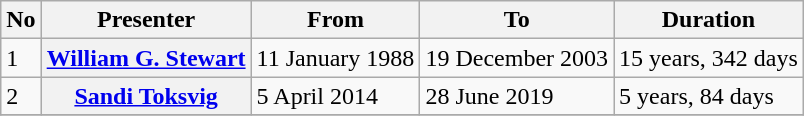<table class="wikitable sortable plainrowheaders">
<tr>
<th scope=col>No</th>
<th scope=col>Presenter</th>
<th scope=col>From</th>
<th scope=col>To</th>
<th scope=col>Duration</th>
</tr>
<tr>
<td>1</td>
<th scope=row><a href='#'>William G. Stewart</a></th>
<td>11 January 1988</td>
<td>19 December 2003</td>
<td>15 years, 342 days</td>
</tr>
<tr>
<td>2</td>
<th scope=row><a href='#'>Sandi Toksvig</a></th>
<td>5 April 2014</td>
<td>28 June 2019</td>
<td>5 years, 84 days</td>
</tr>
<tr>
</tr>
</table>
